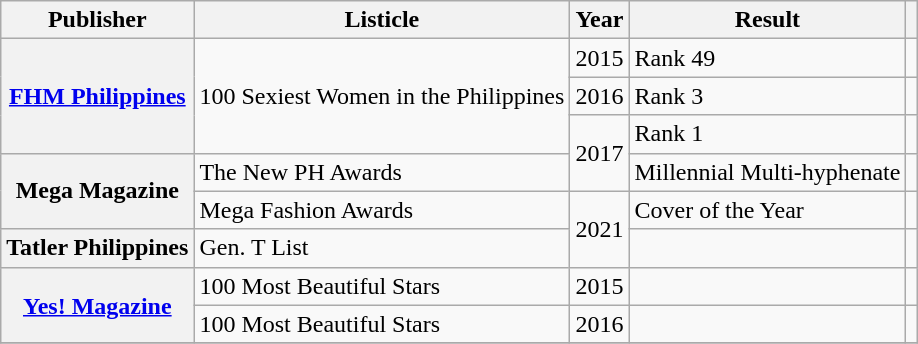<table class="wikitable plainrowheaders sortable">
<tr>
<th scope="col">Publisher</th>
<th scope="col">Listicle</th>
<th scope="col">Year</th>
<th scope="col">Result</th>
<th scope="col" class="unsortable"></th>
</tr>
<tr>
<th scope="row" rowspan="3"><a href='#'>FHM Philippines</a></th>
<td rowspan="3">100 Sexiest Women in the Philippines</td>
<td>2015</td>
<td>Rank 49</td>
<td></td>
</tr>
<tr>
<td>2016</td>
<td>Rank 3</td>
<td></td>
</tr>
<tr>
<td rowspan="2">2017</td>
<td>Rank 1</td>
<td></td>
</tr>
<tr>
<th scope="row" rowspan="2">Mega Magazine</th>
<td>The New PH Awards</td>
<td>Millennial Multi-hyphenate</td>
<td></td>
</tr>
<tr>
<td>Mega Fashion Awards</td>
<td rowspan="2">2021</td>
<td>Cover of the Year</td>
<td></td>
</tr>
<tr>
<th scope="row">Tatler Philippines</th>
<td>Gen. T List</td>
<td></td>
<td></td>
</tr>
<tr>
<th scope="row" rowspan="2"><a href='#'>Yes! Magazine</a></th>
<td>100 Most Beautiful Stars</td>
<td>2015</td>
<td></td>
<td></td>
</tr>
<tr>
<td>100 Most Beautiful Stars</td>
<td>2016</td>
<td></td>
<td></td>
</tr>
<tr>
</tr>
</table>
